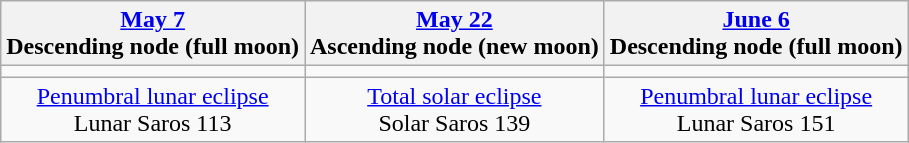<table class="wikitable">
<tr>
<th><a href='#'>May 7</a><br>Descending node (full moon)<br></th>
<th><a href='#'>May 22</a><br>Ascending node (new moon)<br></th>
<th><a href='#'>June 6</a><br>Descending node (full moon)<br></th>
</tr>
<tr>
<td></td>
<td></td>
<td></td>
</tr>
<tr align=center>
<td><a href='#'>Penumbral lunar eclipse</a><br>Lunar Saros 113</td>
<td><a href='#'>Total solar eclipse</a><br>Solar Saros 139</td>
<td><a href='#'>Penumbral lunar eclipse</a><br>Lunar Saros 151</td>
</tr>
</table>
